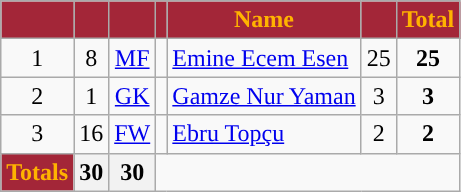<table class="wikitable" style="text-align:center">
<tr>
<th style="background:#A32638; color:#FFB300; "></th>
<th style="background:#A32638; color:#FFB300; "></th>
<th style="background:#A32638; color:#FFB300; "></th>
<th style="background:#A32638; color:#FFB300; "></th>
<th style="background:#A32638; color:#FFB300; ">Name</th>
<th style="background:#A32638; color:#FFB300; "></th>
<th style="background:#A32638; color:#FFB300; ">Total</th>
</tr>
<tr>
<td>1</td>
<td>8</td>
<td><a href='#'>MF</a></td>
<td></td>
<td align=left><a href='#'>Emine Ecem Esen</a></td>
<td>25</td>
<td><strong>25</strong></td>
</tr>
<tr>
<td>2</td>
<td>1</td>
<td><a href='#'>GK</a></td>
<td></td>
<td align=left><a href='#'>Gamze Nur Yaman</a></td>
<td>3</td>
<td><strong>3</strong></td>
</tr>
<tr>
<td>3</td>
<td>16</td>
<td><a href='#'>FW</a></td>
<td></td>
<td align=left><a href='#'>Ebru Topçu</a></td>
<td>2</td>
<td><strong>2</strong></td>
</tr>
<tr>
<td style="background:#A32638; color:#FFB300; "><strong>Totals</strong></td>
<th><strong>30</strong></th>
<th><strong>30</strong></th>
</tr>
</table>
